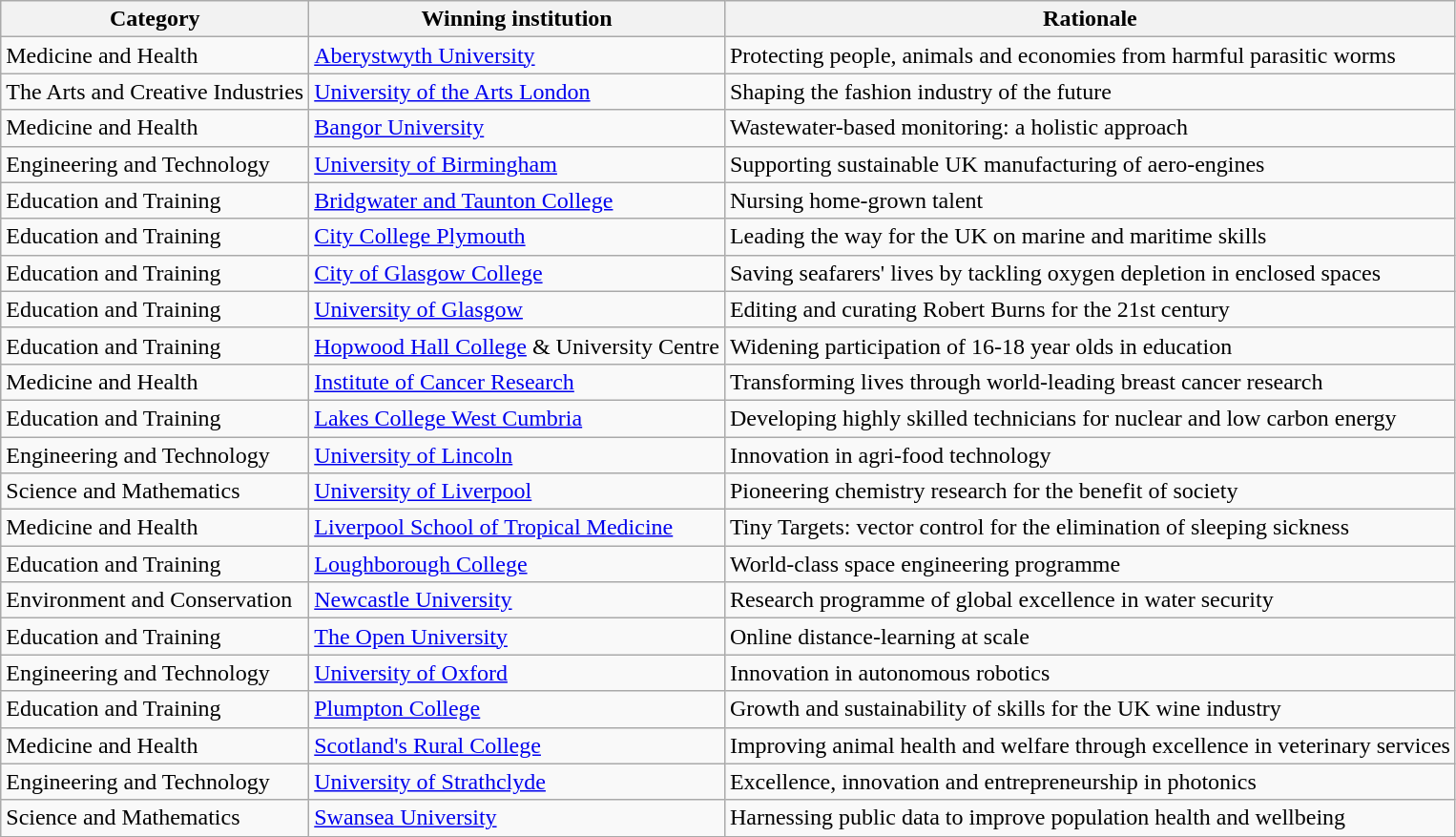<table class="wikitable">
<tr>
<th>Category</th>
<th>Winning institution</th>
<th>Rationale</th>
</tr>
<tr>
<td>Medicine and Health</td>
<td><a href='#'>Aberystwyth University</a></td>
<td>Protecting people, animals and economies from harmful parasitic worms</td>
</tr>
<tr>
<td>The Arts and Creative Industries</td>
<td><a href='#'>University of the Arts London</a></td>
<td>Shaping the fashion industry of the future</td>
</tr>
<tr>
<td>Medicine and Health</td>
<td><a href='#'>Bangor University</a></td>
<td>Wastewater-based monitoring: a holistic approach</td>
</tr>
<tr>
<td>Engineering and Technology</td>
<td><a href='#'>University of Birmingham</a></td>
<td>Supporting sustainable UK manufacturing of aero-engines</td>
</tr>
<tr>
<td>Education and Training</td>
<td><a href='#'>Bridgwater and Taunton College</a></td>
<td>Nursing home-grown talent</td>
</tr>
<tr>
<td>Education and Training</td>
<td><a href='#'>City College Plymouth</a></td>
<td>Leading the way for the UK on marine and maritime skills</td>
</tr>
<tr>
<td>Education and Training</td>
<td><a href='#'>City of Glasgow College</a></td>
<td>Saving seafarers' lives by tackling oxygen depletion in enclosed spaces</td>
</tr>
<tr>
<td>Education and Training</td>
<td><a href='#'>University of Glasgow</a></td>
<td>Editing and curating Robert Burns for the 21st century</td>
</tr>
<tr>
<td>Education and Training</td>
<td><a href='#'>Hopwood Hall College</a> & University Centre</td>
<td>Widening participation of 16-18 year olds in education</td>
</tr>
<tr>
<td>Medicine and Health</td>
<td><a href='#'>Institute of Cancer Research</a></td>
<td>Transforming lives through world-leading breast cancer research</td>
</tr>
<tr>
<td>Education and Training</td>
<td><a href='#'>Lakes College West Cumbria</a></td>
<td>Developing highly skilled technicians for nuclear and low carbon energy</td>
</tr>
<tr>
<td>Engineering and Technology</td>
<td><a href='#'>University of Lincoln</a></td>
<td>Innovation in agri-food technology</td>
</tr>
<tr>
<td>Science and Mathematics</td>
<td><a href='#'>University of Liverpool</a></td>
<td>Pioneering chemistry research for the benefit of society</td>
</tr>
<tr>
<td>Medicine and Health</td>
<td><a href='#'>Liverpool School of Tropical Medicine</a></td>
<td>Tiny Targets: vector control for the elimination of sleeping sickness</td>
</tr>
<tr>
<td>Education and Training</td>
<td><a href='#'>Loughborough College</a></td>
<td>World-class space engineering programme</td>
</tr>
<tr>
<td>Environment and Conservation</td>
<td><a href='#'>Newcastle University</a></td>
<td>Research programme of global excellence in water security</td>
</tr>
<tr>
<td>Education and Training</td>
<td><a href='#'>The Open University</a></td>
<td>Online distance-learning at scale</td>
</tr>
<tr>
<td>Engineering and Technology</td>
<td><a href='#'>University of Oxford</a></td>
<td>Innovation in autonomous robotics</td>
</tr>
<tr>
<td>Education and Training</td>
<td><a href='#'>Plumpton College</a></td>
<td>Growth and sustainability of skills for the UK wine industry</td>
</tr>
<tr>
<td>Medicine and Health</td>
<td><a href='#'>Scotland's Rural College</a></td>
<td>Improving animal health and welfare through excellence in veterinary services</td>
</tr>
<tr>
<td>Engineering and Technology</td>
<td><a href='#'>University of Strathclyde</a></td>
<td>Excellence, innovation and entrepreneurship in photonics</td>
</tr>
<tr>
<td>Science and Mathematics</td>
<td><a href='#'>Swansea University</a></td>
<td>Harnessing public data to improve population health and wellbeing</td>
</tr>
<tr>
</tr>
</table>
